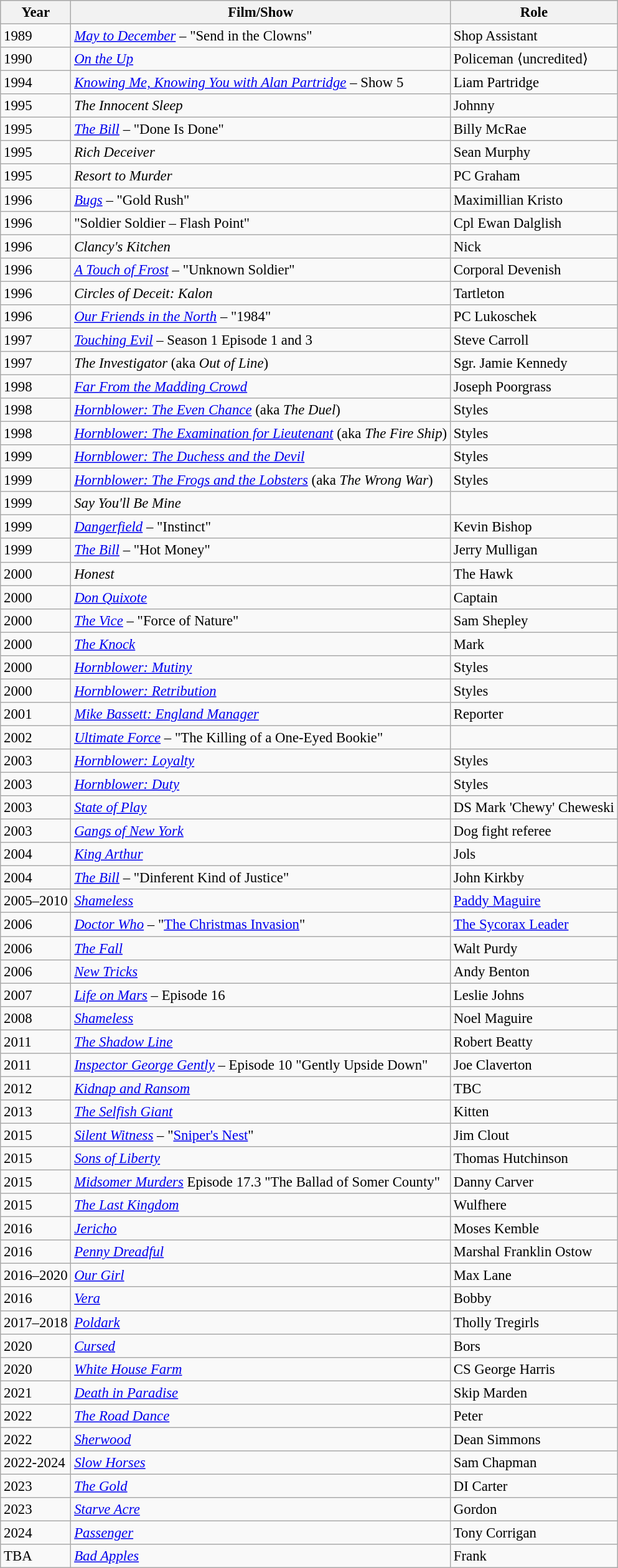<table class="wikitable" style="font-size: 95%">
<tr bgcolor="#CCCCCC">
<th>Year</th>
<th>Film/Show</th>
<th>Role</th>
</tr>
<tr>
<td>1989</td>
<td><em><a href='#'>May to December</a></em> – "Send in the Clowns"</td>
<td>Shop Assistant</td>
</tr>
<tr>
<td>1990</td>
<td><em><a href='#'>On the Up</a></em></td>
<td>Policeman ⟨uncredited⟩</td>
</tr>
<tr>
<td>1994</td>
<td><em><a href='#'>Knowing Me, Knowing You with Alan Partridge</a></em> – Show 5</td>
<td>Liam Partridge</td>
</tr>
<tr>
<td>1995</td>
<td><em>The Innocent Sleep</em></td>
<td>Johnny</td>
</tr>
<tr>
<td>1995</td>
<td><em><a href='#'>The Bill</a></em> – "Done Is Done"</td>
<td>Billy McRae</td>
</tr>
<tr>
<td>1995</td>
<td><em>Rich Deceiver</em></td>
<td>Sean Murphy</td>
</tr>
<tr>
<td>1995</td>
<td><em>Resort to Murder</em></td>
<td>PC Graham</td>
</tr>
<tr>
<td>1996</td>
<td><em><a href='#'>Bugs</a></em> – "Gold Rush"</td>
<td>Maximillian Kristo</td>
</tr>
<tr>
<td>1996</td>
<td>"Soldier Soldier – Flash Point"</td>
<td>Cpl Ewan Dalglish</td>
</tr>
<tr>
<td>1996</td>
<td><em>Clancy's Kitchen</em></td>
<td>Nick</td>
</tr>
<tr>
<td>1996</td>
<td><em><a href='#'>A Touch of Frost</a></em> – "Unknown Soldier"</td>
<td>Corporal Devenish</td>
</tr>
<tr>
<td>1996</td>
<td><em>Circles of Deceit: Kalon</em></td>
<td>Tartleton</td>
</tr>
<tr>
<td>1996</td>
<td><em><a href='#'>Our Friends in the North</a></em> – "1984"</td>
<td>PC Lukoschek</td>
</tr>
<tr>
<td>1997</td>
<td><em><a href='#'>Touching Evil</a></em> – Season 1 Episode 1 and 3</td>
<td>Steve Carroll</td>
</tr>
<tr>
<td>1997</td>
<td><em>The Investigator</em> (aka <em>Out of Line</em>)</td>
<td>Sgr. Jamie Kennedy</td>
</tr>
<tr>
<td>1998</td>
<td><em><a href='#'>Far From the Madding Crowd</a></em></td>
<td>Joseph Poorgrass</td>
</tr>
<tr>
<td>1998</td>
<td><em><a href='#'>Hornblower: The Even Chance</a></em> (aka <em>The Duel</em>)</td>
<td>Styles</td>
</tr>
<tr>
<td>1998</td>
<td><em><a href='#'>Hornblower: The Examination for Lieutenant</a></em> (aka <em>The Fire Ship</em>)</td>
<td>Styles</td>
</tr>
<tr>
<td>1999</td>
<td><em><a href='#'>Hornblower: The Duchess and the Devil</a></em></td>
<td>Styles</td>
</tr>
<tr>
<td>1999</td>
<td><em><a href='#'>Hornblower: The Frogs and the Lobsters</a></em> (aka <em>The Wrong War</em>)</td>
<td>Styles</td>
</tr>
<tr>
<td>1999</td>
<td><em>Say You'll Be Mine</em></td>
<td></td>
</tr>
<tr>
<td>1999</td>
<td><em><a href='#'>Dangerfield</a></em> – "Instinct"</td>
<td>Kevin Bishop</td>
</tr>
<tr>
<td>1999</td>
<td><em><a href='#'>The Bill</a></em> – "Hot Money"</td>
<td>Jerry Mulligan</td>
</tr>
<tr>
<td>2000</td>
<td><em>Honest</em></td>
<td>The Hawk</td>
</tr>
<tr>
<td>2000</td>
<td><em><a href='#'>Don Quixote</a></em></td>
<td>Captain</td>
</tr>
<tr>
<td>2000</td>
<td><em><a href='#'>The Vice</a></em> – "Force of Nature"</td>
<td>Sam Shepley</td>
</tr>
<tr>
<td>2000</td>
<td><em><a href='#'>The Knock</a></em></td>
<td>Mark</td>
</tr>
<tr>
<td>2000</td>
<td><em><a href='#'>Hornblower: Mutiny</a></em></td>
<td>Styles</td>
</tr>
<tr>
<td>2000</td>
<td><em><a href='#'>Hornblower: Retribution</a></em></td>
<td>Styles</td>
</tr>
<tr>
<td>2001</td>
<td><em><a href='#'>Mike Bassett: England Manager</a></em></td>
<td>Reporter</td>
</tr>
<tr>
<td>2002</td>
<td><em><a href='#'>Ultimate Force</a></em> – "The Killing of a One-Eyed Bookie"</td>
<td></td>
</tr>
<tr>
<td>2003</td>
<td><em><a href='#'>Hornblower: Loyalty</a></em></td>
<td>Styles</td>
</tr>
<tr>
<td>2003</td>
<td><em><a href='#'>Hornblower: Duty</a></em></td>
<td>Styles</td>
</tr>
<tr>
<td>2003</td>
<td><em><a href='#'>State of Play</a></em></td>
<td>DS Mark 'Chewy' Cheweski</td>
</tr>
<tr>
<td>2003</td>
<td><em><a href='#'>Gangs of New York</a></em></td>
<td>Dog fight referee</td>
</tr>
<tr>
<td>2004</td>
<td><em><a href='#'>King Arthur</a></em></td>
<td>Jols</td>
</tr>
<tr>
<td>2004</td>
<td><em><a href='#'>The Bill</a></em> – "Dinferent Kind of Justice"</td>
<td>John Kirkby</td>
</tr>
<tr>
<td>2005–2010</td>
<td><em><a href='#'>Shameless</a></em></td>
<td><a href='#'>Paddy Maguire</a></td>
</tr>
<tr>
<td>2006</td>
<td><em><a href='#'>Doctor Who</a></em> – "<a href='#'>The Christmas Invasion</a>"</td>
<td><a href='#'>The Sycorax Leader</a></td>
</tr>
<tr>
<td>2006</td>
<td><em><a href='#'>The Fall</a></em></td>
<td>Walt Purdy</td>
</tr>
<tr>
<td>2006</td>
<td><em><a href='#'>New Tricks</a></em></td>
<td>Andy Benton</td>
</tr>
<tr>
<td>2007</td>
<td><em><a href='#'>Life on Mars</a></em> – Episode 16</td>
<td>Leslie Johns</td>
</tr>
<tr>
<td>2008</td>
<td><em><a href='#'>Shameless</a></em></td>
<td>Noel Maguire</td>
</tr>
<tr>
<td>2011</td>
<td><em><a href='#'>The Shadow Line</a></em></td>
<td>Robert Beatty</td>
</tr>
<tr>
<td>2011</td>
<td><em><a href='#'>Inspector George Gently</a></em> – Episode 10 "Gently Upside Down"</td>
<td>Joe Claverton</td>
</tr>
<tr>
<td>2012</td>
<td><em><a href='#'>Kidnap and Ransom</a></em></td>
<td>TBC</td>
</tr>
<tr>
<td>2013</td>
<td><em><a href='#'>The Selfish Giant</a></em></td>
<td>Kitten</td>
</tr>
<tr>
<td>2015</td>
<td><em><a href='#'>Silent Witness</a></em> – "<a href='#'>Sniper's Nest</a>"</td>
<td>Jim Clout</td>
</tr>
<tr>
<td>2015</td>
<td><em><a href='#'>Sons of Liberty</a></em></td>
<td>Thomas Hutchinson</td>
</tr>
<tr>
<td>2015</td>
<td><em><a href='#'>Midsomer Murders</a></em> Episode 17.3 "The Ballad of Somer County"</td>
<td>Danny Carver</td>
</tr>
<tr>
<td>2015</td>
<td><em><a href='#'>The Last Kingdom</a></em></td>
<td>Wulfhere</td>
</tr>
<tr 2016 Vera>
<td>2016</td>
<td><em><a href='#'>Jericho</a></em></td>
<td>Moses Kemble</td>
</tr>
<tr>
<td>2016</td>
<td><em><a href='#'>Penny Dreadful</a></em></td>
<td>Marshal Franklin Ostow</td>
</tr>
<tr>
<td>2016–2020</td>
<td><em><a href='#'>Our Girl</a></em></td>
<td>Max Lane</td>
</tr>
<tr>
<td>2016</td>
<td><em><a href='#'>Vera</a></em></td>
<td>Bobby</td>
</tr>
<tr>
<td>2017–2018</td>
<td><em><a href='#'>Poldark</a></em></td>
<td>Tholly Tregirls</td>
</tr>
<tr>
<td>2020</td>
<td><em><a href='#'>Cursed</a></em></td>
<td>Bors</td>
</tr>
<tr>
<td>2020</td>
<td><em><a href='#'>White House Farm</a></em></td>
<td>CS George Harris</td>
</tr>
<tr>
<td>2021</td>
<td><em><a href='#'>Death in Paradise</a></em></td>
<td>Skip Marden</td>
</tr>
<tr>
<td>2022</td>
<td><em><a href='#'>The Road Dance</a></em></td>
<td>Peter</td>
</tr>
<tr>
<td>2022</td>
<td><em><a href='#'>Sherwood</a></em></td>
<td>Dean Simmons</td>
</tr>
<tr>
<td>2022-2024</td>
<td><em><a href='#'>Slow Horses</a></em></td>
<td>Sam Chapman</td>
</tr>
<tr>
<td>2023</td>
<td><em><a href='#'>The Gold</a></em></td>
<td>DI Carter</td>
</tr>
<tr>
<td>2023</td>
<td><em><a href='#'>Starve Acre</a></em></td>
<td>Gordon</td>
</tr>
<tr>
<td>2024</td>
<td><em><a href='#'>Passenger</a></em></td>
<td>Tony Corrigan</td>
</tr>
<tr>
<td>TBA</td>
<td><a href='#'><em>Bad Apples</em></a></td>
<td>Frank</td>
</tr>
</table>
